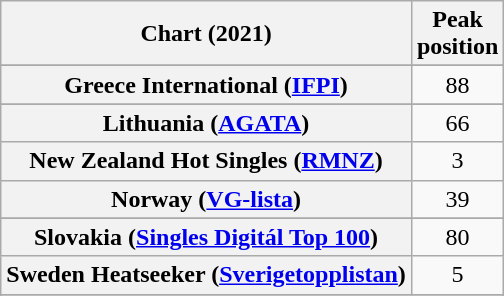<table class="wikitable sortable plainrowheaders" style="text-align:center">
<tr>
<th scope="col">Chart (2021)</th>
<th scope="col">Peak<br>position</th>
</tr>
<tr>
</tr>
<tr>
</tr>
<tr>
</tr>
<tr>
<th scope="row">Greece International (<a href='#'>IFPI</a>)</th>
<td>88</td>
</tr>
<tr>
</tr>
<tr>
</tr>
<tr>
<th scope="row">Lithuania (<a href='#'>AGATA</a>)</th>
<td>66</td>
</tr>
<tr>
<th scope="row">New Zealand Hot Singles (<a href='#'>RMNZ</a>)</th>
<td>3</td>
</tr>
<tr>
<th scope="row">Norway (<a href='#'>VG-lista</a>)</th>
<td>39</td>
</tr>
<tr>
</tr>
<tr>
<th scope="row">Slovakia (<a href='#'>Singles Digitál Top 100</a>)</th>
<td>80</td>
</tr>
<tr>
<th scope="row">Sweden Heatseeker (<a href='#'>Sverigetopplistan</a>)</th>
<td>5</td>
</tr>
<tr>
</tr>
<tr>
</tr>
<tr>
</tr>
<tr>
</tr>
<tr>
</tr>
</table>
